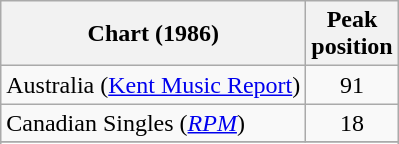<table class="wikitable sortable">
<tr>
<th>Chart (1986)</th>
<th>Peak<br>position</th>
</tr>
<tr>
<td>Australia (<a href='#'>Kent Music Report</a>)</td>
<td align="center">91</td>
</tr>
<tr>
<td>Canadian Singles (<em><a href='#'>RPM</a></em>)</td>
<td style="text-align:center;">18</td>
</tr>
<tr>
</tr>
<tr>
</tr>
<tr>
</tr>
<tr>
</tr>
<tr>
</tr>
<tr>
</tr>
</table>
